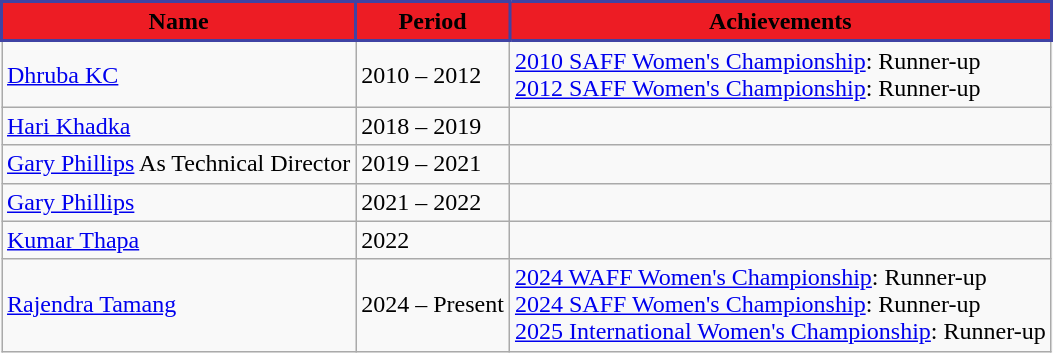<table class="wikitable">
<tr>
<th style="background:#ED1C24;border: 2px solid #3F43A4;"><span>Name</span></th>
<th style="background:#ED1C24;border: 2px solid #3F43A4;"><span>Period</span></th>
<th style="background:#ED1C24;border: 2px solid #3F43A4;"><span>Achievements</span></th>
</tr>
<tr>
<td> <a href='#'>Dhruba KC</a></td>
<td>2010 – 2012</td>
<td><a href='#'>2010 SAFF Women's Championship</a>:  Runner-up<br><a href='#'>2012 SAFF Women's Championship</a>:  Runner-up<br></td>
</tr>
<tr>
<td> <a href='#'>Hari Khadka</a></td>
<td>2018 – 2019</td>
<td></td>
</tr>
<tr>
<td> <a href='#'>Gary Phillips</a> As Technical Director</td>
<td>2019 – 2021</td>
<td></td>
</tr>
<tr>
<td> <a href='#'>Gary Phillips</a></td>
<td>2021 – 2022</td>
<td></td>
</tr>
<tr>
<td> <a href='#'>Kumar Thapa</a></td>
<td>2022</td>
<td></td>
</tr>
<tr>
<td> <a href='#'>Rajendra Tamang</a></td>
<td>2024 – Present</td>
<td><a href='#'>2024 WAFF Women's Championship</a>:  Runner-up<br><a href='#'>2024 SAFF Women's Championship</a>:  Runner-up<br><a href='#'>2025 International Women's Championship</a>:  Runner-up</td>
</tr>
</table>
